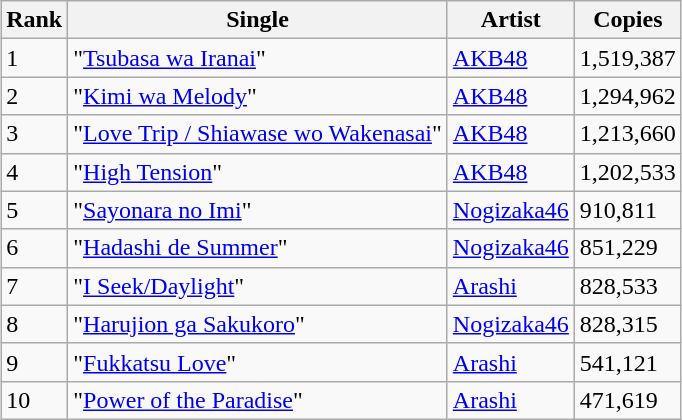<table class="wikitable sortable" style="margin:auto; margin:auto;">
<tr>
<th>Rank</th>
<th>Single</th>
<th>Artist</th>
<th>Copies</th>
</tr>
<tr>
<td>1</td>
<td>"<a href='#'>Tsubasa wa Iranai</a>"</td>
<td><a href='#'>AKB48</a></td>
<td>1,519,387</td>
</tr>
<tr>
<td>2</td>
<td>"<a href='#'>Kimi wa Melody</a>"</td>
<td><a href='#'>AKB48</a></td>
<td>1,294,962</td>
</tr>
<tr>
<td>3</td>
<td>"<a href='#'>Love Trip / Shiawase wo Wakenasai</a>"</td>
<td><a href='#'>AKB48</a></td>
<td>1,213,660</td>
</tr>
<tr>
<td>4</td>
<td>"<a href='#'>High Tension</a>"</td>
<td><a href='#'>AKB48</a></td>
<td>1,202,533</td>
</tr>
<tr>
<td>5</td>
<td>"<a href='#'>Sayonara no Imi</a>"</td>
<td><a href='#'>Nogizaka46</a></td>
<td>910,811</td>
</tr>
<tr>
<td>6</td>
<td>"<a href='#'>Hadashi de Summer</a>"</td>
<td><a href='#'>Nogizaka46</a></td>
<td>851,229</td>
</tr>
<tr>
<td>7</td>
<td>"<a href='#'>I Seek/Daylight</a>"</td>
<td><a href='#'>Arashi</a></td>
<td>828,533</td>
</tr>
<tr>
<td>8</td>
<td>"<a href='#'>Harujion ga Sakukoro</a>"</td>
<td><a href='#'>Nogizaka46</a></td>
<td>828,315</td>
</tr>
<tr>
<td>9</td>
<td>"<a href='#'>Fukkatsu Love</a>"</td>
<td><a href='#'>Arashi</a></td>
<td>541,121</td>
</tr>
<tr>
<td>10</td>
<td>"<a href='#'>Power of the Paradise</a>"</td>
<td><a href='#'>Arashi</a></td>
<td>471,619</td>
</tr>
</table>
